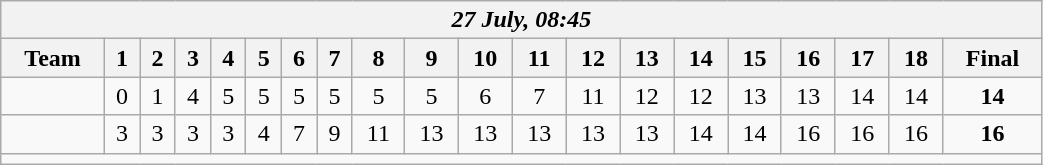<table class=wikitable style="text-align:center; width: 55%">
<tr>
<th colspan=20><em>27 July, 08:45</em></th>
</tr>
<tr>
<th>Team</th>
<th>1</th>
<th>2</th>
<th>3</th>
<th>4</th>
<th>5</th>
<th>6</th>
<th>7</th>
<th>8</th>
<th>9</th>
<th>10</th>
<th>11</th>
<th>12</th>
<th>13</th>
<th>14</th>
<th>15</th>
<th>16</th>
<th>17</th>
<th>18</th>
<th>Final</th>
</tr>
<tr>
<td align=left></td>
<td>0</td>
<td>1</td>
<td>4</td>
<td>5</td>
<td>5</td>
<td>5</td>
<td>5</td>
<td>5</td>
<td>5</td>
<td>6</td>
<td>7</td>
<td>11</td>
<td>12</td>
<td>12</td>
<td>13</td>
<td>13</td>
<td>14</td>
<td>14</td>
<td><strong>14</strong></td>
</tr>
<tr>
<td align=left><strong></strong></td>
<td>3</td>
<td>3</td>
<td>3</td>
<td>3</td>
<td>4</td>
<td>7</td>
<td>9</td>
<td>11</td>
<td>13</td>
<td>13</td>
<td>13</td>
<td>13</td>
<td>13</td>
<td>14</td>
<td>14</td>
<td>16</td>
<td>16</td>
<td>16</td>
<td><strong>16</strong></td>
</tr>
<tr>
<td colspan=20></td>
</tr>
</table>
